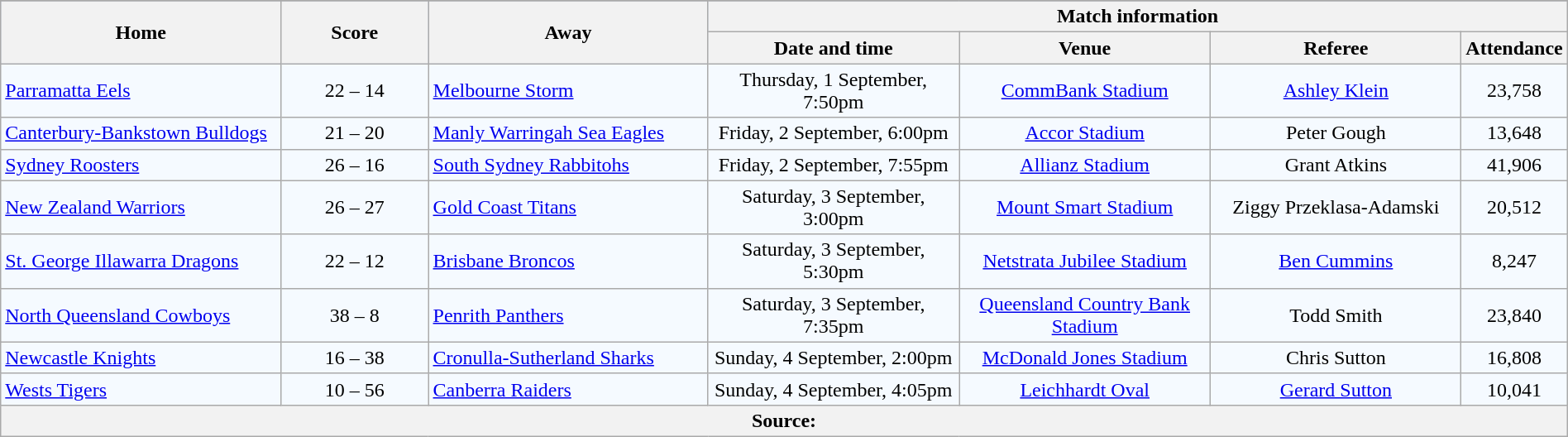<table class="wikitable" style="border-collapse:collapse; text-align:center; width:100%;">
<tr style="background:#c1d8ff;">
</tr>
<tr style="background:#c1d8ff;">
<th rowspan="2" style="width:19%;">Home</th>
<th rowspan="2" style="width:10%;">Score</th>
<th rowspan="2" style="width:19%;">Away</th>
<th colspan="6">Match information</th>
</tr>
<tr style="background:#efefef;">
<th width=17%>Date and time</th>
<th width=17%>Venue</th>
<th width=17%>Referee</th>
<th width=5%>Attendance</th>
</tr>
<tr style="text-align:center; background:#f5faff;">
<td align="left"> <a href='#'>Parramatta Eels</a></td>
<td>22 – 14</td>
<td align="left"> <a href='#'>Melbourne Storm</a></td>
<td>Thursday, 1 September, 7:50pm</td>
<td><a href='#'>CommBank Stadium</a></td>
<td><a href='#'>Ashley Klein</a></td>
<td>23,758</td>
</tr>
<tr style="text-align:center; background:#f5faff;">
<td align="left"> <a href='#'>Canterbury-Bankstown Bulldogs</a></td>
<td>21 – 20</td>
<td align="left"> <a href='#'>Manly Warringah Sea Eagles</a></td>
<td>Friday, 2 September, 6:00pm</td>
<td><a href='#'>Accor Stadium</a></td>
<td>Peter Gough</td>
<td>13,648</td>
</tr>
<tr style="text-align:center; background:#f5faff;">
<td align="left"> <a href='#'>Sydney Roosters</a></td>
<td>26 – 16</td>
<td align="left"> <a href='#'>South Sydney Rabbitohs</a></td>
<td>Friday, 2 September, 7:55pm</td>
<td><a href='#'>Allianz Stadium</a></td>
<td>Grant Atkins</td>
<td>41,906</td>
</tr>
<tr style="text-align:center; background:#f5faff;">
<td align="left"> <a href='#'>New Zealand Warriors</a></td>
<td>26 – 27</td>
<td align="left"> <a href='#'>Gold Coast Titans</a></td>
<td>Saturday, 3 September, 3:00pm</td>
<td><a href='#'>Mount Smart Stadium</a></td>
<td>Ziggy Przeklasa-Adamski</td>
<td>20,512</td>
</tr>
<tr style="text-align:center; background:#f5faff;">
<td align="left"> <a href='#'>St. George Illawarra Dragons</a></td>
<td>22 – 12</td>
<td align="left"> <a href='#'>Brisbane Broncos</a></td>
<td>Saturday, 3 September, 5:30pm</td>
<td><a href='#'>Netstrata Jubilee Stadium</a></td>
<td><a href='#'>Ben Cummins</a></td>
<td>8,247</td>
</tr>
<tr style="text-align:center; background:#f5faff;">
<td align="left"> <a href='#'>North Queensland Cowboys</a></td>
<td>38 – 8</td>
<td align="left"> <a href='#'>Penrith Panthers</a></td>
<td>Saturday, 3 September, 7:35pm</td>
<td><a href='#'>Queensland Country Bank Stadium</a></td>
<td>Todd Smith</td>
<td>23,840</td>
</tr>
<tr style="text-align:center; background:#f5faff;">
<td align="left"> <a href='#'>Newcastle Knights</a></td>
<td>16 – 38</td>
<td align="left"> <a href='#'>Cronulla-Sutherland Sharks</a></td>
<td>Sunday, 4 September, 2:00pm</td>
<td><a href='#'>McDonald Jones Stadium</a></td>
<td>Chris Sutton</td>
<td>16,808</td>
</tr>
<tr style="text-align:center; background:#f5faff;">
<td align="left"> <a href='#'>Wests Tigers</a></td>
<td>10 – 56</td>
<td align="left"> <a href='#'>Canberra Raiders</a></td>
<td>Sunday, 4 September, 4:05pm</td>
<td><a href='#'>Leichhardt Oval</a></td>
<td><a href='#'>Gerard Sutton</a></td>
<td>10,041</td>
</tr>
<tr>
<th colspan="7">Source:</th>
</tr>
</table>
